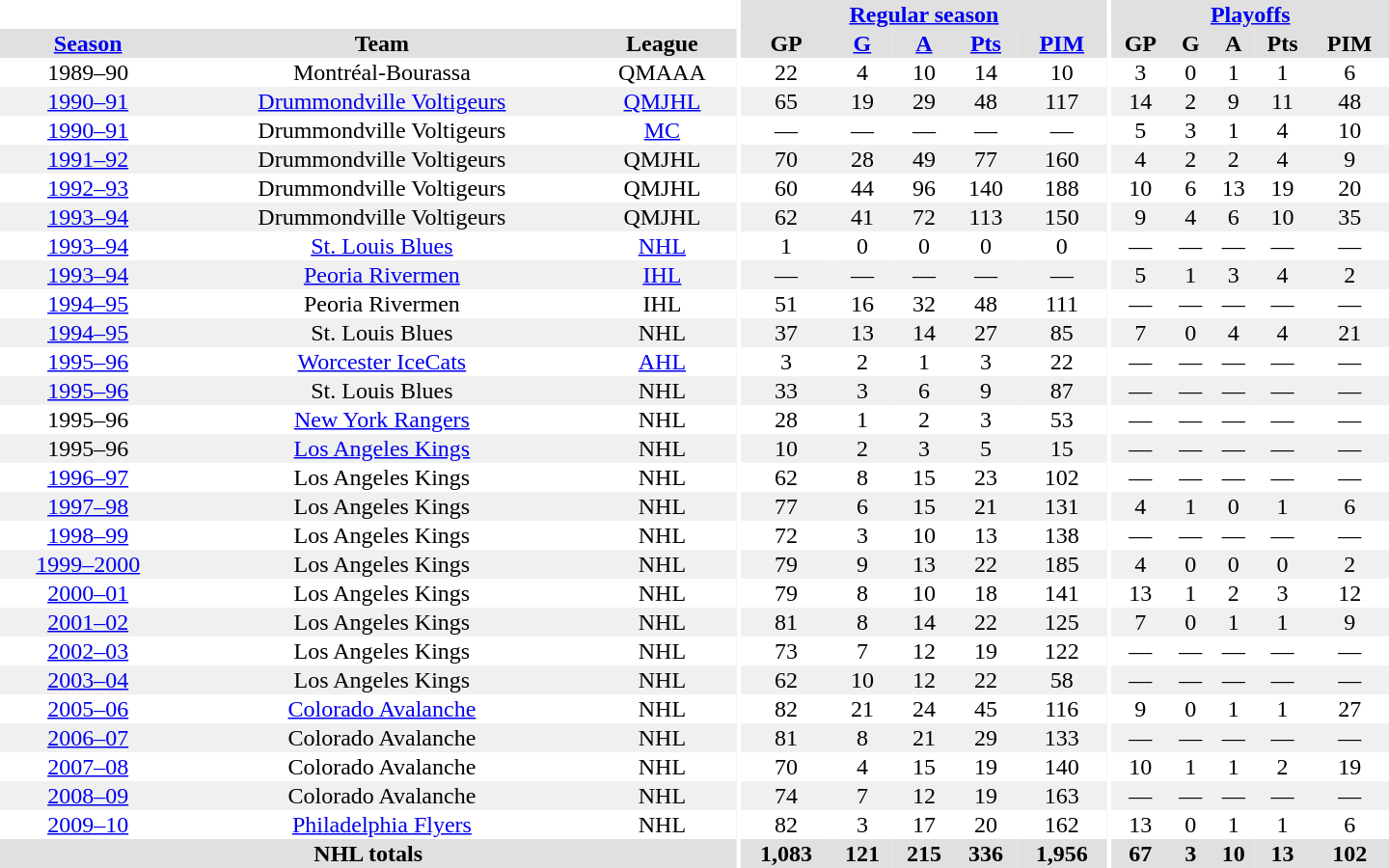<table border="0" cellpadding="1" cellspacing="0" style="text-align:center; width:60em">
<tr bgcolor="#e0e0e0">
<th colspan="3"  bgcolor="#ffffff"></th>
<th rowspan="99" bgcolor="#ffffff"></th>
<th colspan="5"><a href='#'>Regular season</a></th>
<th rowspan="99" bgcolor="#ffffff"></th>
<th colspan="5"><a href='#'>Playoffs</a></th>
</tr>
<tr bgcolor="#e0e0e0">
<th><a href='#'>Season</a></th>
<th>Team</th>
<th>League</th>
<th>GP</th>
<th><a href='#'>G</a></th>
<th><a href='#'>A</a></th>
<th><a href='#'>Pts</a></th>
<th><a href='#'>PIM</a></th>
<th>GP</th>
<th>G</th>
<th>A</th>
<th>Pts</th>
<th>PIM</th>
</tr>
<tr>
<td>1989–90</td>
<td>Montréal-Bourassa</td>
<td>QMAAA</td>
<td>22</td>
<td>4</td>
<td>10</td>
<td>14</td>
<td>10</td>
<td>3</td>
<td>0</td>
<td>1</td>
<td>1</td>
<td>6</td>
</tr>
<tr bgcolor="#f0f0f0">
<td><a href='#'>1990–91</a></td>
<td><a href='#'>Drummondville Voltigeurs</a></td>
<td><a href='#'>QMJHL</a></td>
<td>65</td>
<td>19</td>
<td>29</td>
<td>48</td>
<td>117</td>
<td>14</td>
<td>2</td>
<td>9</td>
<td>11</td>
<td>48</td>
</tr>
<tr>
<td><a href='#'>1990–91</a></td>
<td>Drummondville Voltigeurs</td>
<td><a href='#'>MC</a></td>
<td>—</td>
<td>—</td>
<td>—</td>
<td>—</td>
<td>—</td>
<td>5</td>
<td>3</td>
<td>1</td>
<td>4</td>
<td>10</td>
</tr>
<tr bgcolor="#f0f0f0">
<td><a href='#'>1991–92</a></td>
<td>Drummondville Voltigeurs</td>
<td>QMJHL</td>
<td>70</td>
<td>28</td>
<td>49</td>
<td>77</td>
<td>160</td>
<td>4</td>
<td>2</td>
<td>2</td>
<td>4</td>
<td>9</td>
</tr>
<tr>
<td><a href='#'>1992–93</a></td>
<td>Drummondville Voltigeurs</td>
<td>QMJHL</td>
<td>60</td>
<td>44</td>
<td>96</td>
<td>140</td>
<td>188</td>
<td>10</td>
<td>6</td>
<td>13</td>
<td>19</td>
<td>20</td>
</tr>
<tr bgcolor="#f0f0f0">
<td><a href='#'>1993–94</a></td>
<td>Drummondville Voltigeurs</td>
<td>QMJHL</td>
<td>62</td>
<td>41</td>
<td>72</td>
<td>113</td>
<td>150</td>
<td>9</td>
<td>4</td>
<td>6</td>
<td>10</td>
<td>35</td>
</tr>
<tr>
<td><a href='#'>1993–94</a></td>
<td><a href='#'>St. Louis Blues</a></td>
<td><a href='#'>NHL</a></td>
<td>1</td>
<td>0</td>
<td>0</td>
<td>0</td>
<td>0</td>
<td>—</td>
<td>—</td>
<td>—</td>
<td>—</td>
<td>—</td>
</tr>
<tr bgcolor="#f0f0f0">
<td><a href='#'>1993–94</a></td>
<td><a href='#'>Peoria Rivermen</a></td>
<td><a href='#'>IHL</a></td>
<td>—</td>
<td>—</td>
<td>—</td>
<td>—</td>
<td>—</td>
<td>5</td>
<td>1</td>
<td>3</td>
<td>4</td>
<td>2</td>
</tr>
<tr>
<td><a href='#'>1994–95</a></td>
<td>Peoria Rivermen</td>
<td>IHL</td>
<td>51</td>
<td>16</td>
<td>32</td>
<td>48</td>
<td>111</td>
<td>—</td>
<td>—</td>
<td>—</td>
<td>—</td>
<td>—</td>
</tr>
<tr bgcolor="#f0f0f0">
<td><a href='#'>1994–95</a></td>
<td>St. Louis Blues</td>
<td>NHL</td>
<td>37</td>
<td>13</td>
<td>14</td>
<td>27</td>
<td>85</td>
<td>7</td>
<td>0</td>
<td>4</td>
<td>4</td>
<td>21</td>
</tr>
<tr>
<td><a href='#'>1995–96</a></td>
<td><a href='#'>Worcester IceCats</a></td>
<td><a href='#'>AHL</a></td>
<td>3</td>
<td>2</td>
<td>1</td>
<td>3</td>
<td>22</td>
<td>—</td>
<td>—</td>
<td>—</td>
<td>—</td>
<td>—</td>
</tr>
<tr bgcolor="#f0f0f0">
<td><a href='#'>1995–96</a></td>
<td>St. Louis Blues</td>
<td>NHL</td>
<td>33</td>
<td>3</td>
<td>6</td>
<td>9</td>
<td>87</td>
<td>—</td>
<td>—</td>
<td>—</td>
<td>—</td>
<td>—</td>
</tr>
<tr>
<td>1995–96</td>
<td><a href='#'>New York Rangers</a></td>
<td>NHL</td>
<td>28</td>
<td>1</td>
<td>2</td>
<td>3</td>
<td>53</td>
<td>—</td>
<td>—</td>
<td>—</td>
<td>—</td>
<td>—</td>
</tr>
<tr bgcolor="#f0f0f0">
<td>1995–96</td>
<td><a href='#'>Los Angeles Kings</a></td>
<td>NHL</td>
<td>10</td>
<td>2</td>
<td>3</td>
<td>5</td>
<td>15</td>
<td>—</td>
<td>—</td>
<td>—</td>
<td>—</td>
<td>—</td>
</tr>
<tr>
<td><a href='#'>1996–97</a></td>
<td>Los Angeles Kings</td>
<td>NHL</td>
<td>62</td>
<td>8</td>
<td>15</td>
<td>23</td>
<td>102</td>
<td>—</td>
<td>—</td>
<td>—</td>
<td>—</td>
<td>—</td>
</tr>
<tr bgcolor="#f0f0f0">
<td><a href='#'>1997–98</a></td>
<td>Los Angeles Kings</td>
<td>NHL</td>
<td>77</td>
<td>6</td>
<td>15</td>
<td>21</td>
<td>131</td>
<td>4</td>
<td>1</td>
<td>0</td>
<td>1</td>
<td>6</td>
</tr>
<tr>
<td><a href='#'>1998–99</a></td>
<td>Los Angeles Kings</td>
<td>NHL</td>
<td>72</td>
<td>3</td>
<td>10</td>
<td>13</td>
<td>138</td>
<td>—</td>
<td>—</td>
<td>—</td>
<td>—</td>
<td>—</td>
</tr>
<tr bgcolor="#f0f0f0">
<td><a href='#'>1999–2000</a></td>
<td>Los Angeles Kings</td>
<td>NHL</td>
<td>79</td>
<td>9</td>
<td>13</td>
<td>22</td>
<td>185</td>
<td>4</td>
<td>0</td>
<td>0</td>
<td>0</td>
<td>2</td>
</tr>
<tr>
<td><a href='#'>2000–01</a></td>
<td>Los Angeles Kings</td>
<td>NHL</td>
<td>79</td>
<td>8</td>
<td>10</td>
<td>18</td>
<td>141</td>
<td>13</td>
<td>1</td>
<td>2</td>
<td>3</td>
<td>12</td>
</tr>
<tr bgcolor="#f0f0f0">
<td><a href='#'>2001–02</a></td>
<td>Los Angeles Kings</td>
<td>NHL</td>
<td>81</td>
<td>8</td>
<td>14</td>
<td>22</td>
<td>125</td>
<td>7</td>
<td>0</td>
<td>1</td>
<td>1</td>
<td>9</td>
</tr>
<tr>
<td><a href='#'>2002–03</a></td>
<td>Los Angeles Kings</td>
<td>NHL</td>
<td>73</td>
<td>7</td>
<td>12</td>
<td>19</td>
<td>122</td>
<td>—</td>
<td>—</td>
<td>—</td>
<td>—</td>
<td>—</td>
</tr>
<tr bgcolor="#f0f0f0">
<td><a href='#'>2003–04</a></td>
<td>Los Angeles Kings</td>
<td>NHL</td>
<td>62</td>
<td>10</td>
<td>12</td>
<td>22</td>
<td>58</td>
<td>—</td>
<td>—</td>
<td>—</td>
<td>—</td>
<td>—</td>
</tr>
<tr>
<td><a href='#'>2005–06</a></td>
<td><a href='#'>Colorado Avalanche</a></td>
<td>NHL</td>
<td>82</td>
<td>21</td>
<td>24</td>
<td>45</td>
<td>116</td>
<td>9</td>
<td>0</td>
<td>1</td>
<td>1</td>
<td>27</td>
</tr>
<tr bgcolor="#f0f0f0">
<td><a href='#'>2006–07</a></td>
<td>Colorado Avalanche</td>
<td>NHL</td>
<td>81</td>
<td>8</td>
<td>21</td>
<td>29</td>
<td>133</td>
<td>—</td>
<td>—</td>
<td>—</td>
<td>—</td>
<td>—</td>
</tr>
<tr>
<td><a href='#'>2007–08</a></td>
<td>Colorado Avalanche</td>
<td>NHL</td>
<td>70</td>
<td>4</td>
<td>15</td>
<td>19</td>
<td>140</td>
<td>10</td>
<td>1</td>
<td>1</td>
<td>2</td>
<td>19</td>
</tr>
<tr bgcolor="#f0f0f0">
<td><a href='#'>2008–09</a></td>
<td>Colorado Avalanche</td>
<td>NHL</td>
<td>74</td>
<td>7</td>
<td>12</td>
<td>19</td>
<td>163</td>
<td>—</td>
<td>—</td>
<td>—</td>
<td>—</td>
<td>—</td>
</tr>
<tr>
<td><a href='#'>2009–10</a></td>
<td><a href='#'>Philadelphia Flyers</a></td>
<td>NHL</td>
<td>82</td>
<td>3</td>
<td>17</td>
<td>20</td>
<td>162</td>
<td>13</td>
<td>0</td>
<td>1</td>
<td>1</td>
<td>6</td>
</tr>
<tr bgcolor="#e0e0e0">
<th colspan="3">NHL totals</th>
<th>1,083</th>
<th>121</th>
<th>215</th>
<th>336</th>
<th>1,956</th>
<th>67</th>
<th>3</th>
<th>10</th>
<th>13</th>
<th>102</th>
</tr>
</table>
